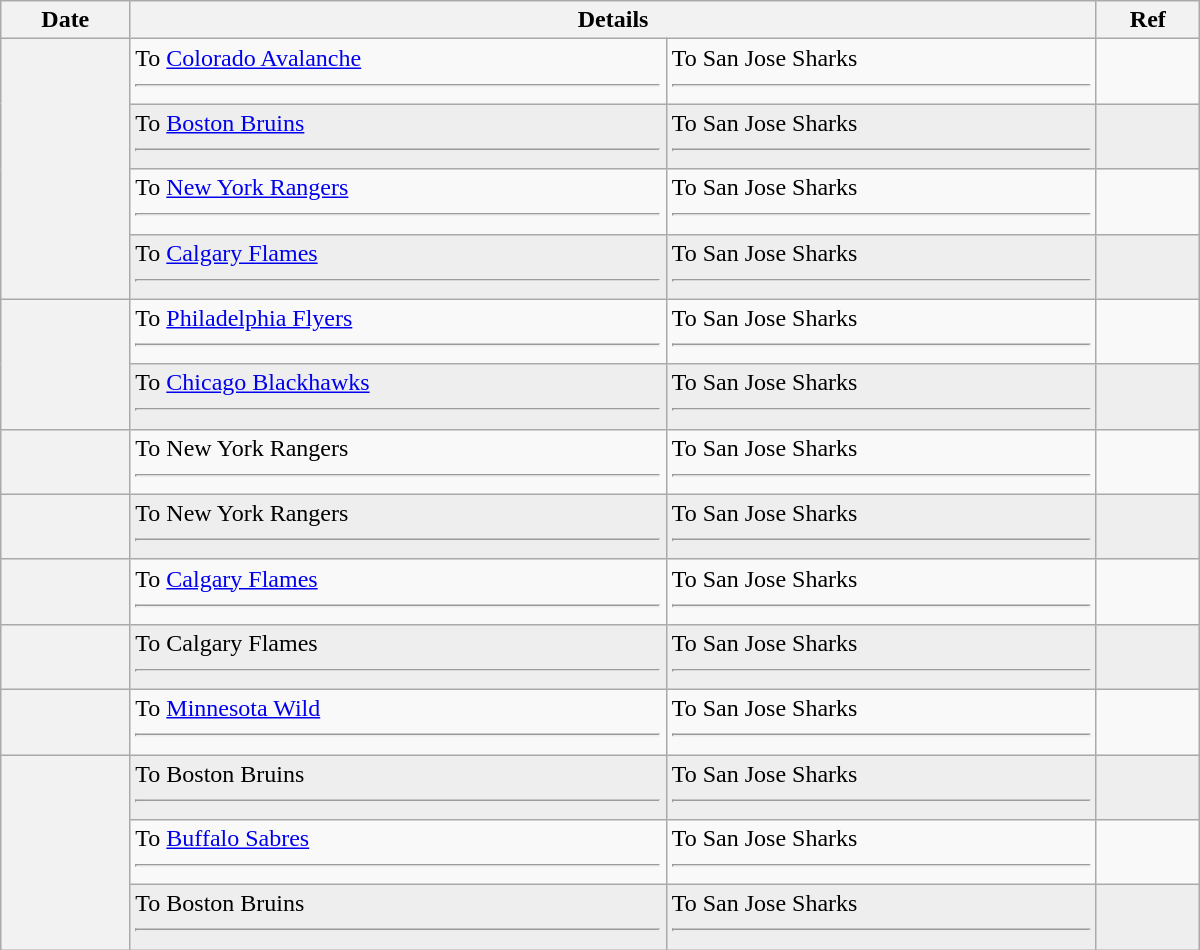<table class="wikitable plainrowheaders" style="width: 50em;">
<tr>
<th scope="col">Date</th>
<th scope="col" colspan="2">Details</th>
<th scope="col">Ref</th>
</tr>
<tr>
<th scope="row" rowspan=4></th>
<td valign="top">To <a href='#'>Colorado Avalanche</a> <hr></td>
<td valign="top">To San Jose Sharks <hr></td>
<td></td>
</tr>
<tr bgcolor="#eeeeee">
<td valign="top">To <a href='#'>Boston Bruins</a> <hr></td>
<td valign="top">To San Jose Sharks <hr></td>
<td></td>
</tr>
<tr>
<td valign="top">To <a href='#'>New York Rangers</a> <hr></td>
<td valign="top">To San Jose Sharks <hr></td>
<td></td>
</tr>
<tr bgcolor="#eeeeee">
<td valign="top">To <a href='#'>Calgary Flames</a> <hr></td>
<td valign="top">To San Jose Sharks <hr></td>
<td></td>
</tr>
<tr>
<th scope="row" rowspan=2></th>
<td valign="top">To <a href='#'>Philadelphia Flyers</a> <hr></td>
<td valign="top">To San Jose Sharks <hr></td>
<td></td>
</tr>
<tr bgcolor="#eeeeee">
<td valign="top">To <a href='#'>Chicago Blackhawks</a> <hr></td>
<td valign="top">To San Jose Sharks <hr></td>
<td></td>
</tr>
<tr>
<th scope="row"></th>
<td valign="top">To New York Rangers <hr></td>
<td valign="top">To San Jose Sharks <hr></td>
<td></td>
</tr>
<tr bgcolor="#eeeeee">
<th scope="row"></th>
<td valign="top">To New York Rangers <hr></td>
<td valign="top">To San Jose Sharks <hr></td>
<td></td>
</tr>
<tr>
<th scope="row"></th>
<td valign="top">To <a href='#'>Calgary Flames</a> <hr></td>
<td valign="top">To San Jose Sharks <hr></td>
<td></td>
</tr>
<tr bgcolor="#eeeeee">
<th scope="row"></th>
<td valign="top">To Calgary Flames <hr></td>
<td valign="top">To San Jose Sharks <hr></td>
<td></td>
</tr>
<tr>
<th scope="row"></th>
<td valign="top">To <a href='#'>Minnesota Wild</a> <hr></td>
<td valign="top">To San Jose Sharks <hr></td>
<td></td>
</tr>
<tr bgcolor="#eeeeee">
<th scope="row" rowspan=3></th>
<td valign="top">To Boston Bruins <hr></td>
<td valign="top">To San Jose Sharks <hr></td>
<td></td>
</tr>
<tr>
<td valign="top">To <a href='#'>Buffalo Sabres</a> <hr></td>
<td valign="top">To San Jose Sharks <hr></td>
<td></td>
</tr>
<tr bgcolor="#eeeeee">
<td valign="top">To Boston Bruins <hr></td>
<td valign="top">To San Jose Sharks <hr></td>
<td></td>
</tr>
</table>
